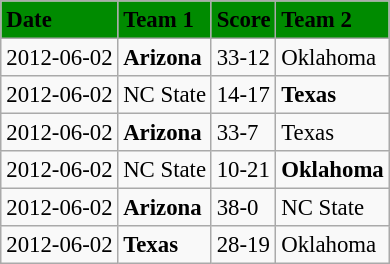<table class="wikitable" style="margin:0.5em auto; font-size:95%">
<tr bgcolor="008B00">
<td><strong>Date</strong></td>
<td><strong>Team 1</strong></td>
<td><strong>Score</strong></td>
<td><strong>Team 2</strong></td>
</tr>
<tr>
<td>2012-06-02</td>
<td><strong>Arizona</strong></td>
<td>33-12</td>
<td>Oklahoma</td>
</tr>
<tr>
<td>2012-06-02</td>
<td>NC State</td>
<td>14-17</td>
<td><strong>Texas</strong></td>
</tr>
<tr>
<td>2012-06-02</td>
<td><strong>Arizona</strong></td>
<td>33-7</td>
<td>Texas</td>
</tr>
<tr>
<td>2012-06-02</td>
<td>NC State</td>
<td>10-21</td>
<td><strong>Oklahoma</strong></td>
</tr>
<tr>
<td>2012-06-02</td>
<td><strong>Arizona</strong></td>
<td>38-0</td>
<td>NC State</td>
</tr>
<tr>
<td>2012-06-02</td>
<td><strong>Texas</strong></td>
<td>28-19</td>
<td>Oklahoma</td>
</tr>
</table>
